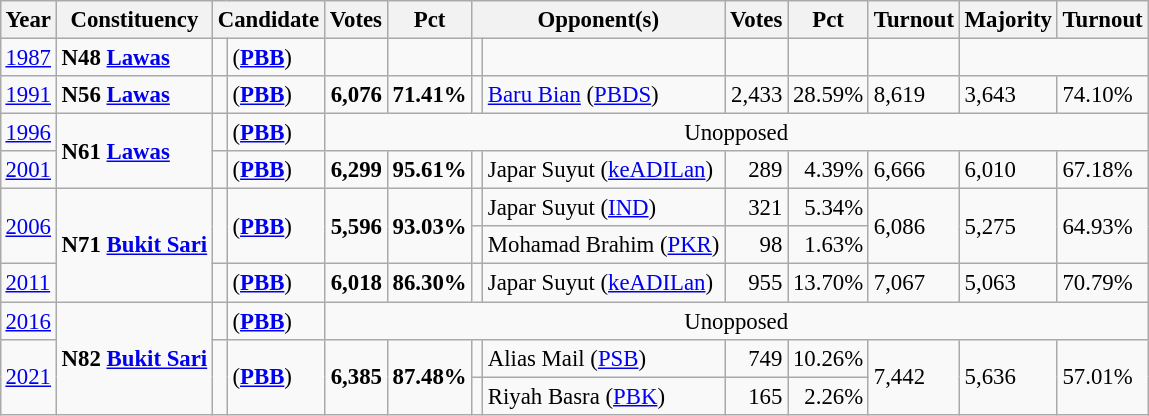<table class="wikitable" style="margin:0.5em ; font-size:95%">
<tr>
<th>Year</th>
<th>Constituency</th>
<th colspan=2>Candidate</th>
<th>Votes</th>
<th>Pct</th>
<th colspan=2>Opponent(s)</th>
<th>Votes</th>
<th>Pct</th>
<th>Turnout</th>
<th>Majority</th>
<th>Turnout</th>
</tr>
<tr>
<td><a href='#'>1987</a></td>
<td><strong>N48 <a href='#'>Lawas</a></strong></td>
<td></td>
<td> (<a href='#'><strong>PBB</strong></a>)</td>
<td align=right></td>
<td></td>
<td></td>
<td></td>
<td></td>
<td></td>
<td></td>
</tr>
<tr>
<td><a href='#'>1991</a></td>
<td><strong>N56 <a href='#'>Lawas</a></strong></td>
<td></td>
<td> (<a href='#'><strong>PBB</strong></a>)</td>
<td align=right><strong>6,076</strong></td>
<td><strong>71.41%</strong></td>
<td bgcolor=></td>
<td><a href='#'>Baru Bian</a> (<a href='#'>PBDS</a>)</td>
<td align=right>2,433</td>
<td>28.59%</td>
<td>8,619</td>
<td>3,643</td>
<td>74.10%</td>
</tr>
<tr>
<td><a href='#'>1996</a></td>
<td rowspan=2><strong>N61 <a href='#'>Lawas</a></strong></td>
<td></td>
<td> (<a href='#'><strong>PBB</strong></a>)</td>
<td colspan=9 align=center>Unopposed</td>
</tr>
<tr>
<td><a href='#'>2001</a></td>
<td></td>
<td> (<a href='#'><strong>PBB</strong></a>)</td>
<td align=right><strong>6,299</strong></td>
<td><strong>95.61%</strong></td>
<td></td>
<td>Japar Suyut (<a href='#'>keADILan</a>)</td>
<td align=right>289</td>
<td align=right>4.39%</td>
<td>6,666</td>
<td>6,010</td>
<td>67.18%</td>
</tr>
<tr>
<td rowspan=2><a href='#'>2006</a></td>
<td rowspan=3><strong>N71 <a href='#'>Bukit Sari</a></strong></td>
<td rowspan=2 ></td>
<td rowspan=2> (<a href='#'><strong>PBB</strong></a>)</td>
<td rowspan=2 align=right><strong>5,596</strong></td>
<td rowspan=2><strong>93.03%</strong></td>
<td></td>
<td>Japar Suyut (<a href='#'>IND</a>)</td>
<td align=right>321</td>
<td align=right>5.34%</td>
<td rowspan=2>6,086</td>
<td rowspan=2>5,275</td>
<td rowspan=2>64.93%</td>
</tr>
<tr>
<td></td>
<td>Mohamad Brahim (<a href='#'>PKR</a>)</td>
<td align=right>98</td>
<td align=right>1.63%</td>
</tr>
<tr>
<td><a href='#'>2011</a></td>
<td></td>
<td> (<a href='#'><strong>PBB</strong></a>)</td>
<td align=right><strong>6,018</strong></td>
<td><strong>86.30%</strong></td>
<td></td>
<td>Japar Suyut (<a href='#'>keADILan</a>)</td>
<td align=right>955</td>
<td>13.70%</td>
<td>7,067</td>
<td>5,063</td>
<td>70.79%</td>
</tr>
<tr>
<td><a href='#'>2016</a></td>
<td rowspan=3><strong>N82 <a href='#'>Bukit Sari</a></strong></td>
<td></td>
<td> (<a href='#'><strong>PBB</strong></a>)</td>
<td colspan=9 align=center>Unopposed</td>
</tr>
<tr>
<td rowspan=2><a href='#'>2021</a></td>
<td rowspan=2 ></td>
<td rowspan=2> (<a href='#'><strong>PBB</strong></a>)</td>
<td rowspan=2 align=right><strong>6,385</strong></td>
<td rowspan=2><strong>87.48%</strong></td>
<td bgcolor=></td>
<td>Alias Mail (<a href='#'>PSB</a>)</td>
<td align=right>749</td>
<td>10.26%</td>
<td rowspan=2>7,442</td>
<td rowspan=2>5,636</td>
<td rowspan=2>57.01%</td>
</tr>
<tr>
<td bgcolor=></td>
<td>Riyah Basra (<a href='#'>PBK</a>)</td>
<td align=right>165</td>
<td align=right>2.26%</td>
</tr>
</table>
